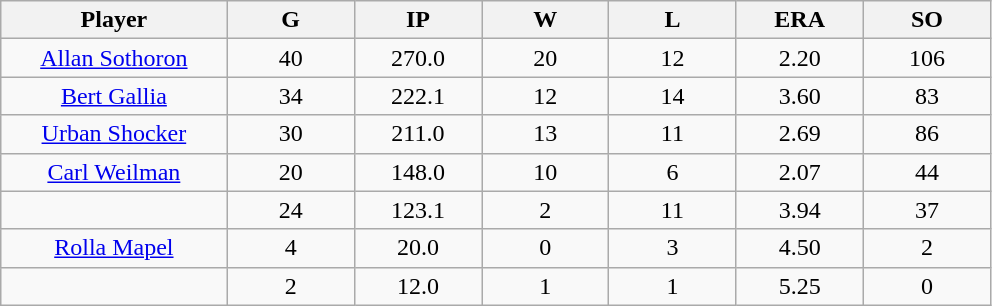<table class="wikitable sortable">
<tr>
<th bgcolor="#DDDDFF" width="16%">Player</th>
<th bgcolor="#DDDDFF" width="9%">G</th>
<th bgcolor="#DDDDFF" width="9%">IP</th>
<th bgcolor="#DDDDFF" width="9%">W</th>
<th bgcolor="#DDDDFF" width="9%">L</th>
<th bgcolor="#DDDDFF" width="9%">ERA</th>
<th bgcolor="#DDDDFF" width="9%">SO</th>
</tr>
<tr align="center">
<td><a href='#'>Allan Sothoron</a></td>
<td>40</td>
<td>270.0</td>
<td>20</td>
<td>12</td>
<td>2.20</td>
<td>106</td>
</tr>
<tr align=center>
<td><a href='#'>Bert Gallia</a></td>
<td>34</td>
<td>222.1</td>
<td>12</td>
<td>14</td>
<td>3.60</td>
<td>83</td>
</tr>
<tr align=center>
<td><a href='#'>Urban Shocker</a></td>
<td>30</td>
<td>211.0</td>
<td>13</td>
<td>11</td>
<td>2.69</td>
<td>86</td>
</tr>
<tr align=center>
<td><a href='#'>Carl Weilman</a></td>
<td>20</td>
<td>148.0</td>
<td>10</td>
<td>6</td>
<td>2.07</td>
<td>44</td>
</tr>
<tr align=center>
<td></td>
<td>24</td>
<td>123.1</td>
<td>2</td>
<td>11</td>
<td>3.94</td>
<td>37</td>
</tr>
<tr align="center">
<td><a href='#'>Rolla Mapel</a></td>
<td>4</td>
<td>20.0</td>
<td>0</td>
<td>3</td>
<td>4.50</td>
<td>2</td>
</tr>
<tr align=center>
<td></td>
<td>2</td>
<td>12.0</td>
<td>1</td>
<td>1</td>
<td>5.25</td>
<td>0</td>
</tr>
</table>
